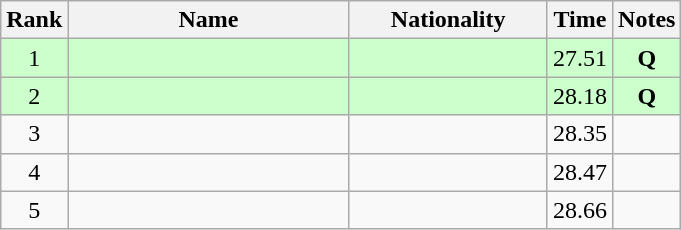<table class="wikitable sortable" style="text-align:center">
<tr>
<th>Rank</th>
<th style="width:180px">Name</th>
<th style="width:125px">Nationality</th>
<th>Time</th>
<th>Notes</th>
</tr>
<tr style="background:#cfc;">
<td>1</td>
<td style="text-align:left;"></td>
<td style="text-align:left;"></td>
<td>27.51</td>
<td><strong>Q</strong></td>
</tr>
<tr style="background:#cfc;">
<td>2</td>
<td style="text-align:left;"></td>
<td style="text-align:left;"></td>
<td>28.18</td>
<td><strong>Q</strong></td>
</tr>
<tr>
<td>3</td>
<td style="text-align:left;"></td>
<td style="text-align:left;"></td>
<td>28.35</td>
<td></td>
</tr>
<tr>
<td>4</td>
<td style="text-align:left;"></td>
<td style="text-align:left;"></td>
<td>28.47</td>
<td></td>
</tr>
<tr>
<td>5</td>
<td style="text-align:left;"></td>
<td style="text-align:left;"></td>
<td>28.66</td>
<td></td>
</tr>
</table>
